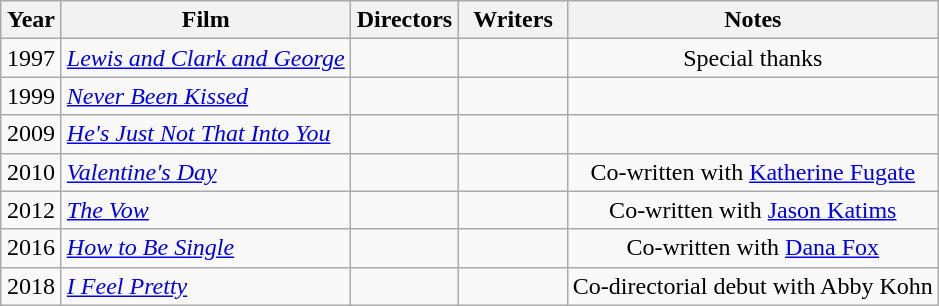<table class="wikitable sortable" style="text-align:center">
<tr>
<th style="width:33px;">Year</th>
<th>Film</th>
<th style="width:65px;">Directors</th>
<th width=65>Writers</th>
<th>Notes</th>
</tr>
<tr>
<td>1997</td>
<td style="text-align:left"><em><a href='#'>Lewis and Clark and George</a></em></td>
<td></td>
<td></td>
<td>Special thanks</td>
</tr>
<tr>
<td>1999</td>
<td style="text-align:left"><em><a href='#'>Never Been Kissed</a></em></td>
<td></td>
<td></td>
<td></td>
</tr>
<tr>
<td>2009</td>
<td style="text-align:left"><em><a href='#'>He's Just Not That Into You</a></em></td>
<td></td>
<td></td>
<td></td>
</tr>
<tr>
<td>2010</td>
<td style="text-align:left"><em><a href='#'>Valentine's Day</a></em></td>
<td></td>
<td></td>
<td>Co-written with <a href='#'>Katherine Fugate</a></td>
</tr>
<tr>
<td>2012</td>
<td style="text-align:left"><em><a href='#'>The Vow</a></em></td>
<td></td>
<td></td>
<td>Co-written with <a href='#'>Jason Katims</a></td>
</tr>
<tr>
<td>2016</td>
<td style="text-align:left"><em><a href='#'>How to Be Single</a></em></td>
<td></td>
<td></td>
<td>Co-written with <a href='#'>Dana Fox</a></td>
</tr>
<tr>
<td>2018</td>
<td style="text-align:left"><em><a href='#'>I Feel Pretty</a></em></td>
<td></td>
<td></td>
<td>Co-directorial debut with Abby Kohn</td>
</tr>
</table>
